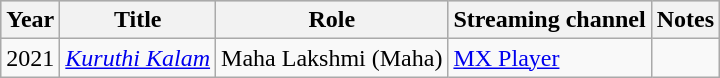<table class="wikitable sortable">
<tr style="background:#ccc; text-align:center;">
<th>Year</th>
<th>Title</th>
<th>Role</th>
<th>Streaming channel</th>
<th class="unsortable">Notes</th>
</tr>
<tr>
<td>2021</td>
<td><em><a href='#'>Kuruthi Kalam</a></em></td>
<td>Maha Lakshmi (Maha)</td>
<td><a href='#'>MX Player</a></td>
<td></td>
</tr>
</table>
